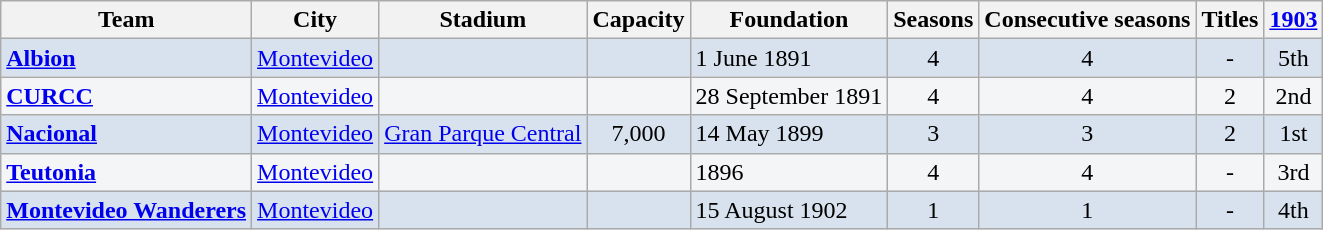<table class="wikitable">
<tr>
<th>Team</th>
<th>City</th>
<th>Stadium</th>
<th>Capacity</th>
<th>Foundation</th>
<th>Seasons</th>
<th>Consecutive seasons</th>
<th>Titles</th>
<th><a href='#'>1903</a></th>
</tr>
<tr bgcolor=#D8E2EE>
<td><strong><a href='#'>Albion</a></strong></td>
<td><a href='#'>Montevideo</a></td>
<td></td>
<td align=center></td>
<td>1 June 1891</td>
<td align=center>4</td>
<td align=center>4</td>
<td align=center>-</td>
<td align=center>5th</td>
</tr>
<tr bgcolor=#F3F5F7>
<td><strong><a href='#'>CURCC</a></strong></td>
<td><a href='#'>Montevideo</a></td>
<td></td>
<td align=center></td>
<td>28 September 1891</td>
<td align=center>4</td>
<td align=center>4</td>
<td align=center>2</td>
<td align=center>2nd</td>
</tr>
<tr bgcolor=#D8E2EE>
<td><strong><a href='#'>Nacional</a></strong></td>
<td><a href='#'>Montevideo</a></td>
<td><a href='#'>Gran Parque Central</a></td>
<td align=center>7,000</td>
<td>14 May 1899</td>
<td align=center>3</td>
<td align=center>3</td>
<td align=center>2</td>
<td align=center>1st</td>
</tr>
<tr bgcolor=#F3F5F7>
<td><strong><a href='#'>Teutonia</a></strong></td>
<td><a href='#'>Montevideo</a></td>
<td></td>
<td align=center></td>
<td>1896</td>
<td align=center>4</td>
<td align=center>4</td>
<td align=center>-</td>
<td align=center>3rd</td>
</tr>
<tr bgcolor=#D8E2EE>
<td><strong><a href='#'>Montevideo Wanderers</a></strong></td>
<td><a href='#'>Montevideo</a></td>
<td></td>
<td align=center></td>
<td>15 August 1902</td>
<td align=center>1</td>
<td align=center>1</td>
<td align=center>-</td>
<td align=center>4th</td>
</tr>
</table>
